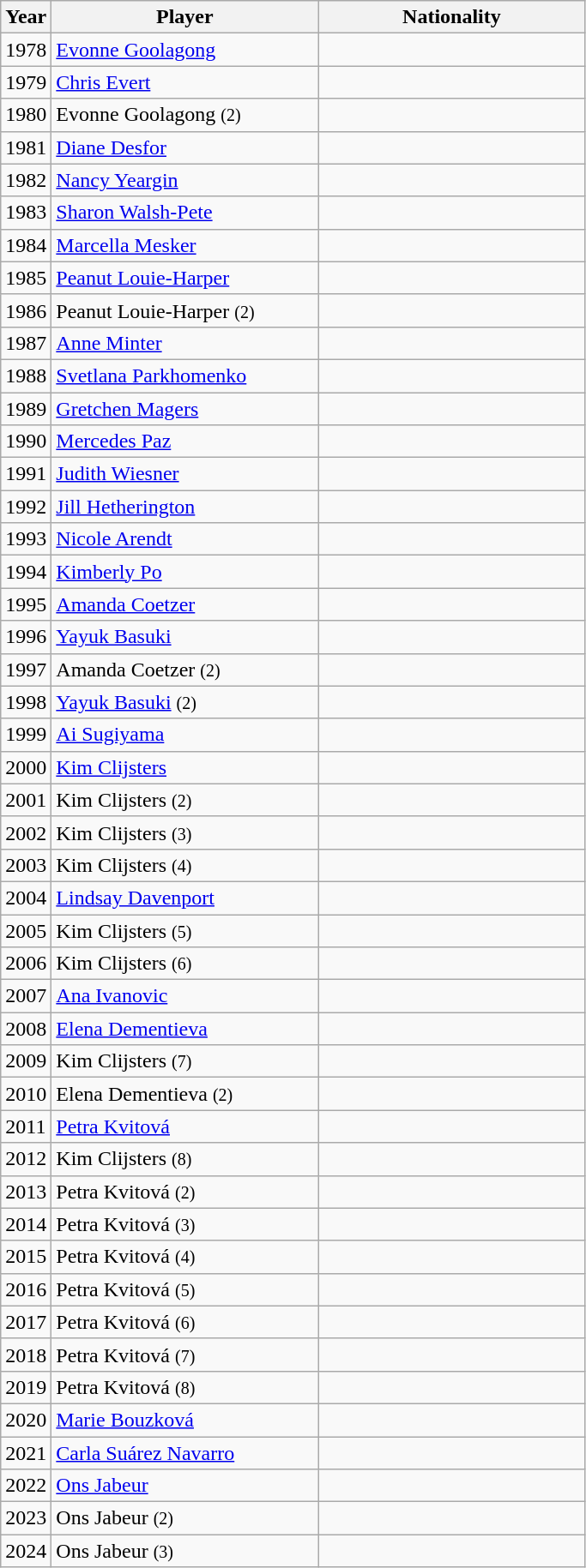<table class="wikitable">
<tr>
<th>Year</th>
<th width=200>Player</th>
<th width=200>Nationality</th>
</tr>
<tr>
<td>1978</td>
<td><a href='#'>Evonne Goolagong</a></td>
<td></td>
</tr>
<tr>
<td>1979</td>
<td><a href='#'>Chris Evert</a></td>
<td></td>
</tr>
<tr>
<td>1980</td>
<td>Evonne Goolagong <small>(2)</small></td>
<td></td>
</tr>
<tr>
<td>1981</td>
<td><a href='#'>Diane Desfor</a></td>
<td></td>
</tr>
<tr>
<td>1982</td>
<td><a href='#'>Nancy Yeargin</a></td>
<td></td>
</tr>
<tr>
<td>1983</td>
<td><a href='#'>Sharon Walsh-Pete</a></td>
<td></td>
</tr>
<tr>
<td>1984</td>
<td><a href='#'>Marcella Mesker</a></td>
<td></td>
</tr>
<tr>
<td>1985</td>
<td><a href='#'>Peanut Louie-Harper</a></td>
<td></td>
</tr>
<tr>
<td>1986</td>
<td>Peanut Louie-Harper <small>(2)</small></td>
<td></td>
</tr>
<tr>
<td>1987</td>
<td><a href='#'>Anne Minter</a></td>
<td></td>
</tr>
<tr>
<td>1988</td>
<td><a href='#'>Svetlana Parkhomenko</a></td>
<td></td>
</tr>
<tr>
<td>1989</td>
<td><a href='#'>Gretchen Magers</a></td>
<td></td>
</tr>
<tr>
<td>1990</td>
<td><a href='#'>Mercedes Paz</a></td>
<td></td>
</tr>
<tr>
<td>1991</td>
<td><a href='#'>Judith Wiesner</a></td>
<td></td>
</tr>
<tr>
<td>1992</td>
<td><a href='#'>Jill Hetherington</a></td>
<td></td>
</tr>
<tr>
<td>1993</td>
<td><a href='#'>Nicole Arendt</a></td>
<td></td>
</tr>
<tr>
<td>1994</td>
<td><a href='#'>Kimberly Po</a></td>
<td></td>
</tr>
<tr>
<td>1995</td>
<td><a href='#'>Amanda Coetzer</a></td>
<td></td>
</tr>
<tr>
<td>1996</td>
<td><a href='#'>Yayuk Basuki</a></td>
<td></td>
</tr>
<tr>
<td>1997</td>
<td>Amanda Coetzer <small>(2)</small></td>
<td></td>
</tr>
<tr>
<td>1998</td>
<td><a href='#'>Yayuk Basuki</a> <small>(2)</small></td>
<td></td>
</tr>
<tr>
<td>1999</td>
<td><a href='#'>Ai Sugiyama</a></td>
<td></td>
</tr>
<tr>
<td>2000</td>
<td><a href='#'>Kim Clijsters</a></td>
<td></td>
</tr>
<tr>
<td>2001</td>
<td>Kim Clijsters <small>(2)</small></td>
<td></td>
</tr>
<tr>
<td>2002</td>
<td>Kim Clijsters <small>(3)</small></td>
<td></td>
</tr>
<tr>
<td>2003</td>
<td>Kim Clijsters <small>(4)</small></td>
<td></td>
</tr>
<tr>
<td>2004</td>
<td><a href='#'>Lindsay Davenport</a></td>
<td></td>
</tr>
<tr>
<td>2005</td>
<td>Kim Clijsters <small>(5)</small></td>
<td></td>
</tr>
<tr>
<td>2006</td>
<td>Kim Clijsters <small>(6)</small></td>
<td></td>
</tr>
<tr>
<td>2007</td>
<td><a href='#'>Ana Ivanovic</a></td>
<td></td>
</tr>
<tr>
<td>2008</td>
<td><a href='#'>Elena Dementieva</a></td>
<td></td>
</tr>
<tr>
<td>2009</td>
<td>Kim Clijsters <small>(7)</small></td>
<td></td>
</tr>
<tr>
<td>2010</td>
<td>Elena Dementieva <small>(2)</small></td>
<td></td>
</tr>
<tr>
<td>2011</td>
<td><a href='#'>Petra Kvitová</a></td>
<td></td>
</tr>
<tr>
<td>2012</td>
<td>Kim Clijsters <small>(8)</small></td>
<td></td>
</tr>
<tr>
<td>2013</td>
<td>Petra Kvitová <small>(2)</small></td>
<td></td>
</tr>
<tr>
<td>2014</td>
<td>Petra Kvitová <small>(3)</small></td>
<td></td>
</tr>
<tr>
<td>2015</td>
<td>Petra Kvitová <small>(4)</small></td>
<td></td>
</tr>
<tr>
<td>2016</td>
<td>Petra Kvitová <small>(5)</small></td>
<td></td>
</tr>
<tr>
<td>2017</td>
<td>Petra Kvitová <small>(6)</small></td>
<td></td>
</tr>
<tr>
<td>2018</td>
<td>Petra Kvitová <small>(7)</small></td>
<td></td>
</tr>
<tr>
<td>2019</td>
<td>Petra Kvitová <small>(8)</small></td>
<td></td>
</tr>
<tr>
<td>2020</td>
<td><a href='#'>Marie Bouzková</a></td>
<td></td>
</tr>
<tr>
<td>2021</td>
<td><a href='#'>Carla Suárez Navarro</a></td>
<td></td>
</tr>
<tr>
<td>2022</td>
<td><a href='#'>Ons Jabeur</a></td>
<td></td>
</tr>
<tr>
<td>2023</td>
<td>Ons Jabeur <small>(2)</small></td>
<td></td>
</tr>
<tr>
<td>2024</td>
<td>Ons Jabeur <small>(3)</small></td>
<td></td>
</tr>
</table>
